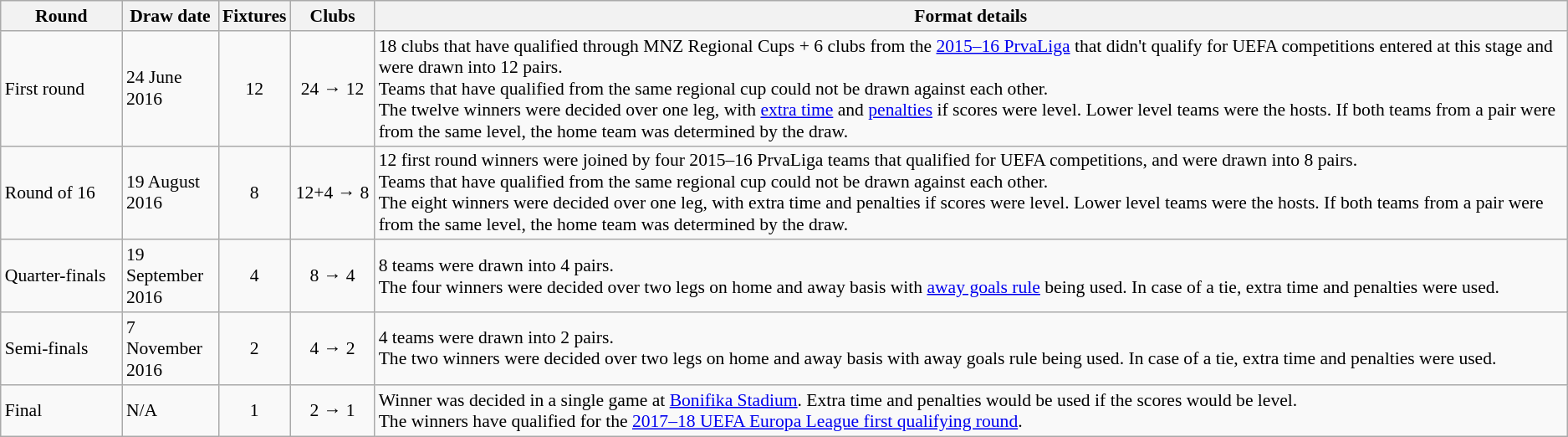<table class="wikitable" style="font-size:90%">
<tr>
<th width=90>Round</th>
<th width=70>Draw date</th>
<th width=50>Fixtures</th>
<th width=60>Clubs</th>
<th>Format details</th>
</tr>
<tr>
<td>First round</td>
<td>24 June 2016</td>
<td style="text-align:center;">12</td>
<td style="text-align:center;">24 → 12</td>
<td>18 clubs that have qualified through MNZ Regional Cups + 6 clubs from the <a href='#'>2015–16 PrvaLiga</a> that didn't qualify for UEFA competitions entered at this stage and were drawn into 12 pairs.<br>Teams that have qualified from the same regional cup could not be drawn against each other.<br>The twelve winners were decided over one leg, with <a href='#'>extra time</a> and <a href='#'>penalties</a> if scores were level. Lower level teams were the hosts. If both teams from a pair were from the same level, the home team was determined by the draw.</td>
</tr>
<tr>
<td>Round of 16</td>
<td>19 August 2016</td>
<td style="text-align:center;">8</td>
<td style="text-align:center;">12+4 → 8</td>
<td>12 first round winners were joined by four 2015–16 PrvaLiga teams that qualified for UEFA competitions, and were drawn into 8 pairs.<br>Teams that have qualified from the same regional cup could not be drawn against each other.<br>The eight winners were decided over one leg, with extra time and penalties if scores were level. Lower level teams were the hosts. If both teams from a pair were from the same level, the home team was determined by the draw.</td>
</tr>
<tr>
<td>Quarter-finals</td>
<td>19 September 2016</td>
<td style="text-align:center;">4</td>
<td style="text-align:center;">8 → 4</td>
<td>8 teams were drawn into 4 pairs.<br>The four winners were decided over two legs on home and away basis with <a href='#'>away goals rule</a> being used. In case of a tie, extra time and penalties were used.</td>
</tr>
<tr>
<td>Semi-finals</td>
<td>7 November 2016</td>
<td style="text-align:center;">2</td>
<td style="text-align:center;">4 → 2</td>
<td>4 teams were drawn into 2 pairs.<br>The two winners were decided over two legs on home and away basis with away goals rule being used. In case of a tie, extra time and penalties were used.</td>
</tr>
<tr>
<td>Final</td>
<td>N/A</td>
<td style="text-align:center;">1</td>
<td style="text-align:center;">2 → 1</td>
<td>Winner was decided in a single game at <a href='#'>Bonifika Stadium</a>. Extra time and penalties would be used if the scores would be level.<br>The winners have qualified for the <a href='#'>2017–18 UEFA Europa League first qualifying round</a>.</td>
</tr>
</table>
